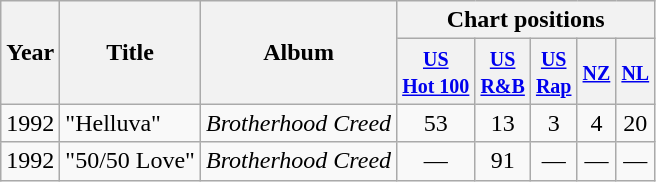<table class="wikitable">
<tr>
<th rowspan=2>Year</th>
<th rowspan=2>Title</th>
<th rowspan=2>Album</th>
<th colspan=5>Chart positions</th>
</tr>
<tr>
<th><small><a href='#'>US<br>Hot 100</a></small></th>
<th><small><a href='#'>US<br>R&B</a></small></th>
<th><small><a href='#'>US<br>Rap</a></small></th>
<th><small><a href='#'>NZ</a></small></th>
<th><small><a href='#'>NL</a></small></th>
</tr>
<tr>
<td>1992</td>
<td>"Helluva"</td>
<td><em>Brotherhood Creed</em></td>
<td align="center">53</td>
<td align="center">13</td>
<td align="center">3</td>
<td align="center">4</td>
<td align="center">20</td>
</tr>
<tr>
<td>1992</td>
<td>"50/50 Love"</td>
<td><em>Brotherhood Creed</em></td>
<td align="center">—</td>
<td align="center">91</td>
<td align="center">—</td>
<td align="center">—</td>
<td align="center">—</td>
</tr>
</table>
